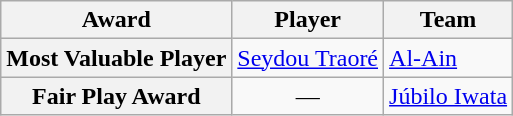<table class="wikitable" style="text-align:center">
<tr>
<th>Award</th>
<th>Player</th>
<th>Team</th>
</tr>
<tr>
<th>Most Valuable Player</th>
<td align=left> <a href='#'>Seydou Traoré</a></td>
<td align=left> <a href='#'>Al-Ain</a></td>
</tr>
<tr>
<th>Fair Play Award</th>
<td>—</td>
<td align=left> <a href='#'>Júbilo Iwata</a></td>
</tr>
</table>
